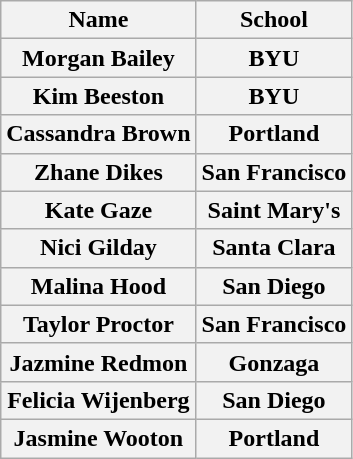<table class="wikitable sortable">
<tr>
<th>Name</th>
<th>School</th>
</tr>
<tr>
<th>Morgan Bailey</th>
<th>BYU</th>
</tr>
<tr>
<th>Kim Beeston</th>
<th>BYU</th>
</tr>
<tr>
<th>Cassandra Brown</th>
<th>Portland</th>
</tr>
<tr>
<th>Zhane Dikes</th>
<th>San Francisco</th>
</tr>
<tr>
<th>Kate Gaze</th>
<th>Saint Mary's</th>
</tr>
<tr>
<th>Nici Gilday</th>
<th>Santa Clara</th>
</tr>
<tr>
<th>Malina Hood</th>
<th>San Diego</th>
</tr>
<tr>
<th>Taylor Proctor</th>
<th>San Francisco</th>
</tr>
<tr>
<th>Jazmine Redmon</th>
<th>Gonzaga</th>
</tr>
<tr>
<th>Felicia Wijenberg</th>
<th>San Diego</th>
</tr>
<tr>
<th>Jasmine Wooton</th>
<th>Portland</th>
</tr>
</table>
